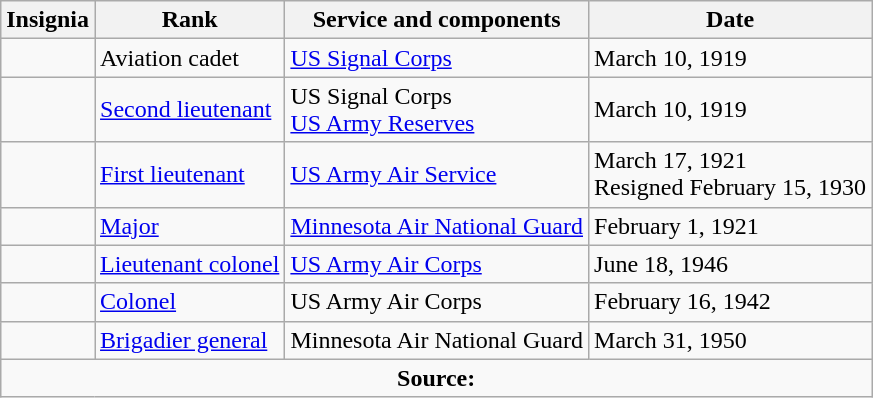<table class="wikitable">
<tr>
<th>Insignia</th>
<th>Rank</th>
<th>Service and components</th>
<th>Date</th>
</tr>
<tr>
<td></td>
<td>Aviation cadet</td>
<td><a href='#'>US Signal Corps</a></td>
<td>March 10, 1919</td>
</tr>
<tr>
<td></td>
<td><a href='#'>Second lieutenant</a></td>
<td>US Signal Corps<br><a href='#'>US Army Reserves</a></td>
<td>March 10, 1919</td>
</tr>
<tr>
<td></td>
<td><a href='#'>First lieutenant</a></td>
<td><a href='#'>US Army Air Service</a></td>
<td>March 17, 1921<br>Resigned February 15, 1930</td>
</tr>
<tr>
<td></td>
<td><a href='#'>Major</a></td>
<td><a href='#'>Minnesota Air National Guard</a></td>
<td>February 1, 1921</td>
</tr>
<tr>
<td></td>
<td><a href='#'>Lieutenant colonel</a></td>
<td><a href='#'>US Army Air Corps</a></td>
<td>June 18, 1946</td>
</tr>
<tr>
<td></td>
<td><a href='#'>Colonel</a></td>
<td>US Army Air Corps</td>
<td>February 16, 1942</td>
</tr>
<tr>
<td></td>
<td><a href='#'>Brigadier general</a></td>
<td>Minnesota Air National Guard</td>
<td>March 31, 1950</td>
</tr>
<tr>
<td colspan="4" style="text-align: center;"><strong>Source:</strong></td>
</tr>
</table>
